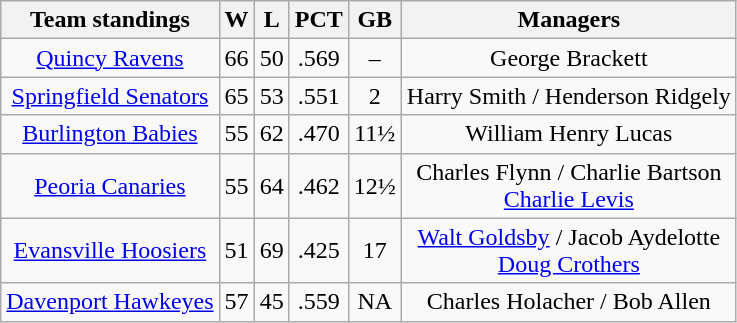<table class="wikitable">
<tr>
<th>Team standings</th>
<th>W</th>
<th>L</th>
<th>PCT</th>
<th>GB</th>
<th>Managers</th>
</tr>
<tr align=center>
<td><a href='#'>Quincy Ravens</a></td>
<td>66</td>
<td>50</td>
<td>.569</td>
<td>–</td>
<td>George Brackett</td>
</tr>
<tr align=center>
<td><a href='#'>Springfield Senators</a></td>
<td>65</td>
<td>53</td>
<td>.551</td>
<td>2</td>
<td>Harry Smith / Henderson Ridgely</td>
</tr>
<tr align=center>
<td><a href='#'>Burlington Babies</a></td>
<td>55</td>
<td>62</td>
<td>.470</td>
<td>11½</td>
<td>William Henry Lucas</td>
</tr>
<tr align=center>
<td><a href='#'>Peoria Canaries</a></td>
<td>55</td>
<td>64</td>
<td>.462</td>
<td>12½</td>
<td>Charles Flynn / Charlie Bartson <br> <a href='#'>Charlie Levis</a></td>
</tr>
<tr align=center>
<td><a href='#'>Evansville Hoosiers</a></td>
<td>51</td>
<td>69</td>
<td>.425</td>
<td>17</td>
<td><a href='#'>Walt Goldsby</a> / Jacob Aydelotte <br> <a href='#'>Doug Crothers</a></td>
</tr>
<tr align=center>
<td><a href='#'>Davenport Hawkeyes</a></td>
<td>57</td>
<td>45</td>
<td>.559</td>
<td>NA</td>
<td>Charles Holacher / Bob Allen</td>
</tr>
</table>
